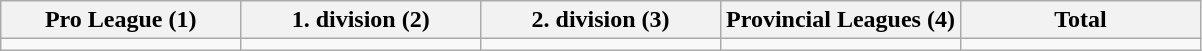<table class="wikitable">
<tr>
<th style="width:20%;">Pro League (1)</th>
<th style="width:20%;">1. division (2)</th>
<th style="width:20%;">2. division (3)</th>
<th style="width:20%;">Provincial Leagues (4)</th>
<th style="width:20%;">Total</th>
</tr>
<tr>
<td></td>
<td></td>
<td></td>
<td></td>
<td></td>
</tr>
</table>
